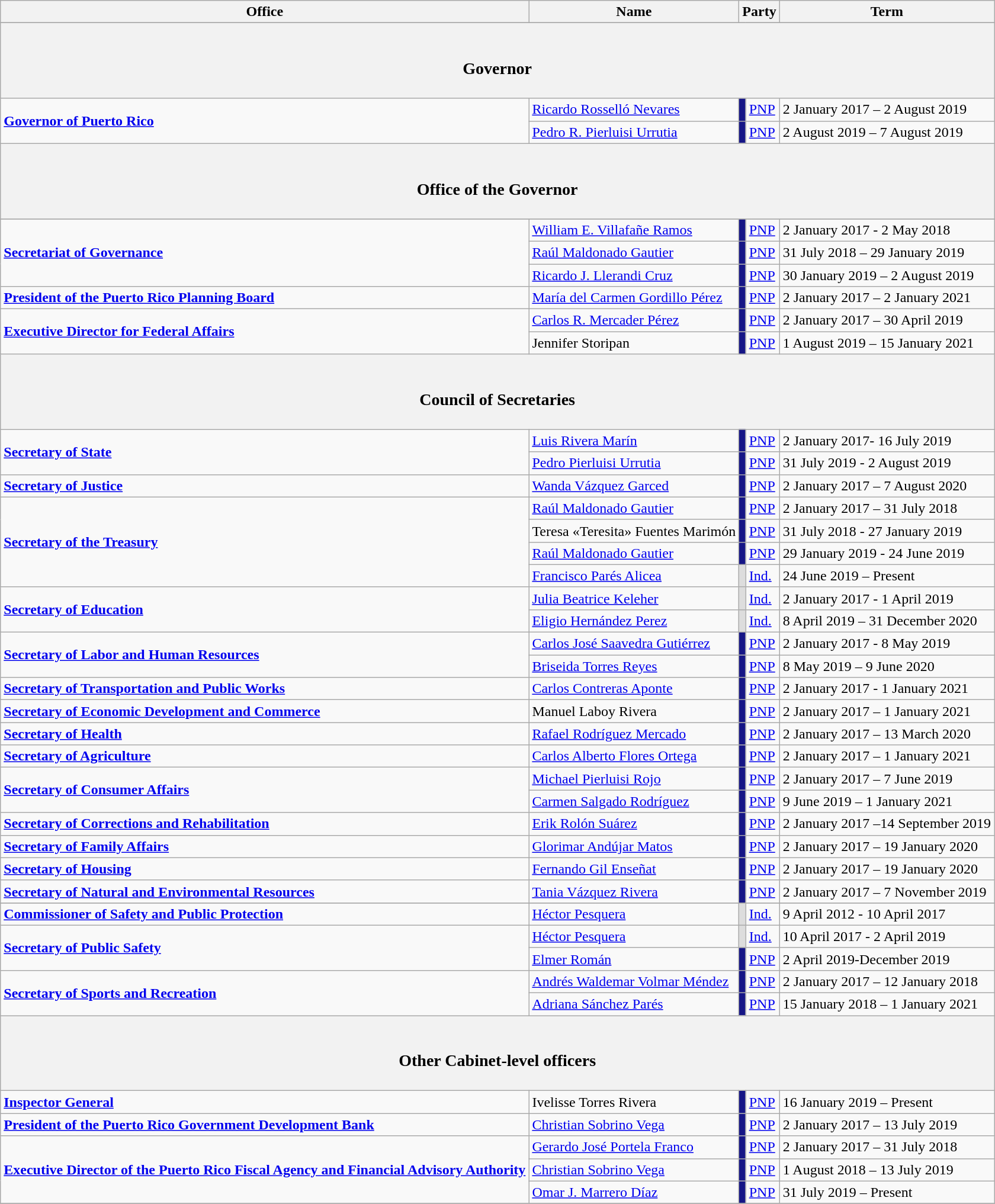<table class="wikitable">
<tr>
<th>Office</th>
<th>Name</th>
<th colspan="2">Party</th>
<th>Term</th>
</tr>
<tr>
</tr>
<tr>
<th colspan="9"><br><h3>Governor</h3></th>
</tr>
<tr>
<td rowspan="2"><strong><a href='#'>Governor of Puerto Rico</a></strong><br></td>
<td><a href='#'>Ricardo Rosselló Nevares</a></td>
<td style="background-color:#161686"></td>
<td><a href='#'>PNP</a></td>
<td>2 January 2017 – 2 August 2019</td>
</tr>
<tr>
<td><a href='#'>Pedro R. Pierluisi Urrutia</a></td>
<td style="background-color:#161686"></td>
<td><a href='#'>PNP</a></td>
<td>2 August 2019 – 7 August 2019</td>
</tr>
<tr>
<th colspan="9"><br><h3>Office of the Governor</h3></th>
</tr>
<tr>
</tr>
<tr>
<td rowspan="3"><strong><a href='#'>Secretariat of Governance</a></strong><br></td>
<td><a href='#'>William E. Villafañe Ramos</a></td>
<td style="background-color:#161686"></td>
<td><a href='#'>PNP</a></td>
<td>2 January 2017 - 2 May 2018</td>
</tr>
<tr>
<td><a href='#'>Raúl Maldonado Gautier</a></td>
<td style="background-color:#161686"></td>
<td><a href='#'>PNP</a></td>
<td>31 July 2018 – 29 January 2019</td>
</tr>
<tr>
<td><a href='#'>Ricardo J. Llerandi Cruz</a></td>
<td style="background-color:#161686"></td>
<td><a href='#'>PNP</a></td>
<td>30 January 2019 – 2 August 2019</td>
</tr>
<tr>
<td rowspan="1"><strong><a href='#'>President of the Puerto Rico Planning Board</a></strong><br></td>
<td><a href='#'>María del Carmen Gordillo Pérez</a></td>
<td style="background-color:#161686"></td>
<td><a href='#'>PNP</a></td>
<td>2 January 2017 – 2 January 2021</td>
</tr>
<tr>
<td rowspan="2"><strong><a href='#'>Executive Director for Federal Affairs</a></strong><br></td>
<td><a href='#'>Carlos R. Mercader Pérez</a></td>
<td style="background-color:#161686"></td>
<td><a href='#'>PNP</a></td>
<td>2 January 2017 – 30 April 2019</td>
</tr>
<tr>
<td>Jennifer Storipan </td>
<td style="background-color:#161686"></td>
<td><a href='#'>PNP</a></td>
<td>1 August 2019 – 15 January 2021</td>
</tr>
<tr>
<th colspan="9"><br><h3>Council of Secretaries</h3></th>
</tr>
<tr>
<td rowspan="2"><strong><a href='#'>Secretary of State</a></strong><br></td>
<td><a href='#'>Luis Rivera Marín</a></td>
<td style="background-color:#161686"></td>
<td><a href='#'>PNP</a></td>
<td>2 January 2017- 16 July 2019</td>
</tr>
<tr>
<td><a href='#'>Pedro Pierluisi Urrutia</a></td>
<td style="background-color:#161686"></td>
<td><a href='#'>PNP</a></td>
<td>31 July 2019 - 2 August 2019</td>
</tr>
<tr>
<td rowspan="1"><strong><a href='#'>Secretary of Justice</a></strong><br></td>
<td><a href='#'>Wanda Vázquez Garced</a></td>
<td style="background-color:#161686"></td>
<td><a href='#'>PNP</a></td>
<td>2 January 2017 – 7 August 2020</td>
</tr>
<tr>
<td rowspan="4"><strong><a href='#'>Secretary of the Treasury</a></strong><br></td>
<td><a href='#'>Raúl Maldonado Gautier</a></td>
<td style="background-color:#161686"></td>
<td><a href='#'>PNP</a></td>
<td>2 January 2017 – 31 July 2018</td>
</tr>
<tr>
<td>Teresa «Teresita» Fuentes Marimón</td>
<td style="background-color:#161686"></td>
<td><a href='#'>PNP</a></td>
<td>31 July 2018 - 27 January 2019</td>
</tr>
<tr>
<td><a href='#'>Raúl Maldonado Gautier</a></td>
<td style="background-color:#161686"></td>
<td><a href='#'>PNP</a></td>
<td>29 January 2019 - 24 June 2019</td>
</tr>
<tr>
<td><a href='#'>Francisco Parés Alicea</a></td>
<td style="background-color:#DDDDDD"></td>
<td><a href='#'>Ind.</a></td>
<td>24 June 2019 – Present</td>
</tr>
<tr>
<td rowspan="2"><strong><a href='#'>Secretary of Education</a></strong><br></td>
<td><a href='#'>Julia Beatrice Keleher</a></td>
<td style="background-color:#DDDDDD"></td>
<td><a href='#'>Ind.</a></td>
<td>2 January 2017 - 1 April  2019</td>
</tr>
<tr>
<td><a href='#'>Eligio Hernández Perez</a></td>
<td style="background-color:#DDDDDD"></td>
<td><a href='#'>Ind.</a></td>
<td>8 April  2019 – 31 December 2020</td>
</tr>
<tr>
<td rowspan="2"><strong><a href='#'>Secretary of Labor and Human Resources</a></strong><br></td>
<td><a href='#'>Carlos José Saavedra Gutiérrez</a></td>
<td style="background-color:#161686"></td>
<td><a href='#'>PNP</a></td>
<td>2 January 2017 - 8 May 2019</td>
</tr>
<tr>
<td><a href='#'>Briseida Torres Reyes</a></td>
<td style="background-color:#161686"></td>
<td><a href='#'>PNP</a></td>
<td>8 May 2019 – 9 June 2020</td>
</tr>
<tr>
<td><strong><a href='#'>Secretary of Transportation and Public Works</a></strong><br></td>
<td><a href='#'>Carlos Contreras Aponte</a></td>
<td style="background-color:#161686"></td>
<td><a href='#'>PNP</a></td>
<td>2 January 2017 - 1 January 2021</td>
</tr>
<tr>
<td><strong><a href='#'>Secretary of Economic Development and Commerce</a></strong><br></td>
<td>Manuel Laboy Rivera</td>
<td style="background-color:#161686"></td>
<td><a href='#'>PNP</a></td>
<td>2 January  2017 – 1 January 2021</td>
</tr>
<tr>
<td rowspan="1"><strong><a href='#'>Secretary of Health</a></strong><br></td>
<td><a href='#'>Rafael Rodríguez Mercado</a></td>
<td style="background-color:#161686"></td>
<td><a href='#'>PNP</a></td>
<td>2 January  2017 – 13 March 2020</td>
</tr>
<tr>
<td><strong><a href='#'>Secretary of Agriculture</a></strong><br></td>
<td><a href='#'>Carlos Alberto Flores Ortega</a></td>
<td style="background-color:#161686"></td>
<td><a href='#'>PNP</a></td>
<td>2 January  2017 – 1 January 2021</td>
</tr>
<tr>
<td rowspan="2"><strong><a href='#'>Secretary of Consumer Affairs</a></strong><br></td>
<td><a href='#'>Michael Pierluisi Rojo</a></td>
<td style="background-color:#161686"></td>
<td><a href='#'>PNP</a></td>
<td>2 January 2017 – 7 June 2019</td>
</tr>
<tr>
<td><a href='#'>Carmen Salgado Rodríguez</a></td>
<td style="background-color:#161686"></td>
<td><a href='#'>PNP</a></td>
<td>9 June 2019 – 1 January 2021</td>
</tr>
<tr>
<td><strong><a href='#'>Secretary of Corrections and Rehabilitation</a></strong><br></td>
<td><a href='#'>Erik Rolón Suárez</a></td>
<td style="background-color:#161686"></td>
<td><a href='#'>PNP</a></td>
<td>2 January 2017 –14 September 2019</td>
</tr>
<tr>
<td rowspan="1"><strong><a href='#'>Secretary of Family Affairs</a></strong><br></td>
<td><a href='#'>Glorimar Andújar Matos</a></td>
<td style="background-color:#161686"></td>
<td><a href='#'>PNP</a></td>
<td>2 January 2017 – 19 January 2020</td>
</tr>
<tr>
<td rowspan="1"><strong><a href='#'>Secretary of Housing</a></strong><br></td>
<td><a href='#'>Fernando Gil Enseñat</a></td>
<td style="background-color:#161686"></td>
<td><a href='#'>PNP</a></td>
<td>2 January  2017 – 19 January 2020</td>
</tr>
<tr>
<td rowspan="1"><strong><a href='#'>Secretary of Natural and Environmental Resources</a></strong><br></td>
<td><a href='#'>Tania Vázquez Rivera</a></td>
<td style="background-color:#161686"></td>
<td><a href='#'>PNP</a></td>
<td>2 January 2017 – 7 November 2019 </td>
</tr>
<tr>
</tr>
<tr>
<td rowspan="1"><strong><a href='#'>Commissioner of Safety and Public Protection</a></strong><br></td>
<td><a href='#'>Héctor Pesquera</a></td>
<td style="background-color:#DDDDDD"></td>
<td><a href='#'>Ind.</a></td>
<td>9 April 2012 - 10 April 2017</td>
</tr>
<tr>
<td rowspan="2"><strong><a href='#'>Secretary of Public Safety</a></strong><br></td>
<td><a href='#'>Héctor Pesquera</a></td>
<td style="background-color:#DDDDDD"></td>
<td><a href='#'>Ind.</a></td>
<td>10 April 2017 - 2 April 2019</td>
</tr>
<tr>
<td><a href='#'>Elmer Román</a></td>
<td style="background-color:#161686"></td>
<td><a href='#'>PNP</a></td>
<td>2 April 2019-December 2019</td>
</tr>
<tr>
<td rowspan="2"><strong><a href='#'>Secretary of Sports and Recreation</a></strong><br></td>
<td><a href='#'>Andrés Waldemar Volmar Méndez</a></td>
<td style="background-color:#161686"></td>
<td><a href='#'>PNP</a></td>
<td>2 January 2017 – 12 January 2018</td>
</tr>
<tr>
<td><a href='#'>Adriana Sánchez Parés</a></td>
<td style="background-color:#161686"></td>
<td><a href='#'>PNP</a></td>
<td>15 January 2018 – 1 January 2021</td>
</tr>
<tr>
<th colspan="9"><br><h3>Other Cabinet-level officers</h3></th>
</tr>
<tr>
<td><strong><a href='#'>Inspector General</a></strong><br></td>
<td>Ivelisse Torres Rivera</td>
<td style="background-color:#161686"></td>
<td><a href='#'>PNP</a></td>
<td>16 January 2019 – Present</td>
</tr>
<tr>
<td><strong><a href='#'>President of the Puerto Rico Government Development Bank</a></strong><br></td>
<td><a href='#'>Christian Sobrino Vega</a></td>
<td style="background-color:#161686"></td>
<td><a href='#'>PNP</a></td>
<td>2 January 2017 – 13 July 2019</td>
</tr>
<tr>
<td rowspan="3"><strong><a href='#'>Executive Director of the Puerto Rico Fiscal Agency and Financial Advisory Authority</a></strong><br></td>
<td><a href='#'>Gerardo José Portela Franco</a></td>
<td style="background-color:#161686"></td>
<td><a href='#'>PNP</a></td>
<td>2 January 2017 – 31 July 2018</td>
</tr>
<tr>
<td><a href='#'>Christian Sobrino Vega</a></td>
<td style="background-color:#161686"></td>
<td><a href='#'>PNP</a></td>
<td>1 August 2018 – 13 July 2019</td>
</tr>
<tr>
<td><a href='#'>Omar J. Marrero Díaz</a></td>
<td style="background-color:#161686"></td>
<td><a href='#'>PNP</a></td>
<td>31 July 2019 – Present</td>
</tr>
<tr>
</tr>
</table>
